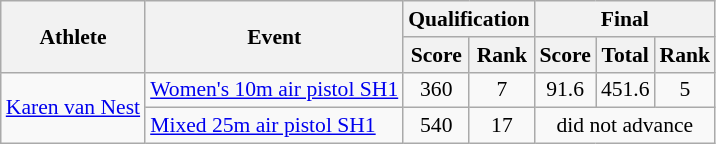<table class=wikitable style="font-size:90%">
<tr>
<th rowspan="2">Athlete</th>
<th rowspan="2">Event</th>
<th colspan="2">Qualification</th>
<th colspan="3">Final</th>
</tr>
<tr>
<th>Score</th>
<th>Rank</th>
<th>Score</th>
<th>Total</th>
<th>Rank</th>
</tr>
<tr>
<td rowspan="2"><a href='#'>Karen van Nest</a></td>
<td><a href='#'>Women's 10m air pistol SH1</a></td>
<td align=center>360</td>
<td align=center>7</td>
<td align=center>91.6</td>
<td align=center>451.6</td>
<td align=center>5</td>
</tr>
<tr>
<td><a href='#'>Mixed 25m air pistol SH1</a></td>
<td align=center>540</td>
<td align=center>17</td>
<td align=center colspan="3">did not advance</td>
</tr>
</table>
